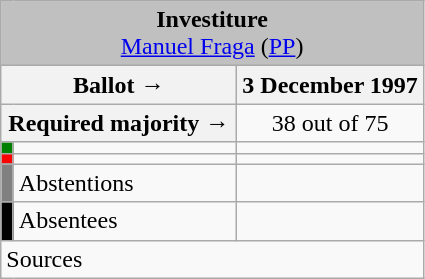<table class="wikitable" style="text-align:center;">
<tr>
<td colspan="3" align="center" bgcolor="#C0C0C0"><strong>Investiture</strong><br><a href='#'>Manuel Fraga</a> (<a href='#'>PP</a>)</td>
</tr>
<tr>
<th colspan="2" width="150px">Ballot →</th>
<th>3 December 1997</th>
</tr>
<tr>
<th colspan="2">Required majority →</th>
<td>38 out of 75 </td>
</tr>
<tr>
<th width="1px" style="background:green;"></th>
<td align="left"></td>
<td></td>
</tr>
<tr>
<th style="color:inherit;background:red;"></th>
<td align="left"></td>
<td></td>
</tr>
<tr>
<th style="color:inherit;background:gray;"></th>
<td align="left"><span>Abstentions</span></td>
<td></td>
</tr>
<tr>
<th style="color:inherit;background:black;"></th>
<td align="left"><span>Absentees</span></td>
<td></td>
</tr>
<tr>
<td align="left" colspan="3">Sources</td>
</tr>
</table>
